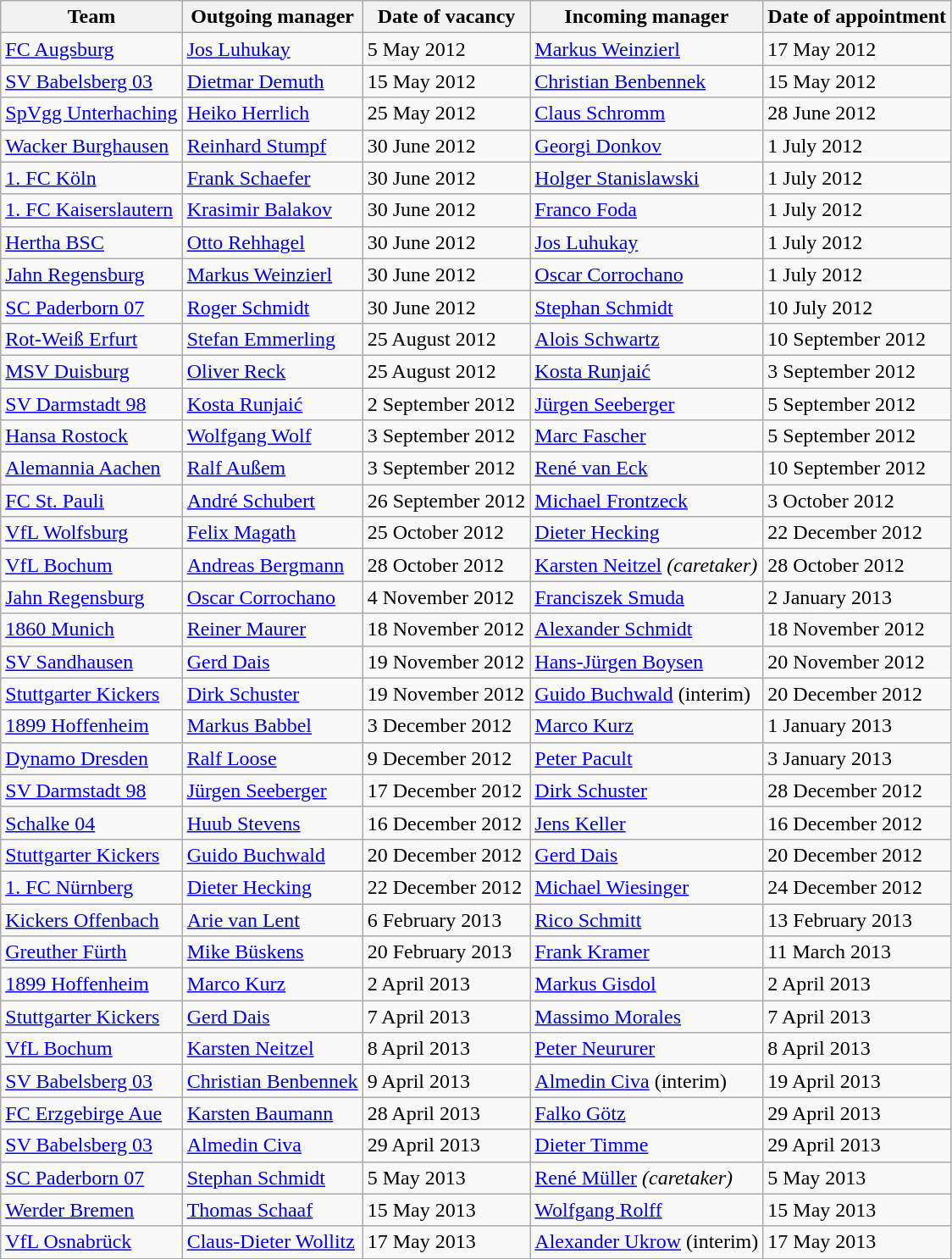<table class="wikitable">
<tr>
<th>Team</th>
<th>Outgoing manager</th>
<th>Date of vacancy</th>
<th>Incoming manager</th>
<th>Date of appointment</th>
</tr>
<tr>
<td><a href='#'>FC Augsburg</a></td>
<td> <a href='#'>Jos Luhukay</a></td>
<td>5 May 2012</td>
<td> <a href='#'>Markus Weinzierl</a></td>
<td>17 May 2012</td>
</tr>
<tr>
<td><a href='#'>SV Babelsberg 03</a></td>
<td> <a href='#'>Dietmar Demuth</a></td>
<td>15 May 2012</td>
<td> <a href='#'>Christian Benbennek</a></td>
<td>15 May 2012</td>
</tr>
<tr>
<td><a href='#'>SpVgg Unterhaching</a></td>
<td> <a href='#'>Heiko Herrlich</a></td>
<td>25 May 2012</td>
<td> <a href='#'>Claus Schromm</a></td>
<td>28 June 2012</td>
</tr>
<tr>
<td><a href='#'>Wacker Burghausen</a></td>
<td> <a href='#'>Reinhard Stumpf</a></td>
<td>30 June 2012</td>
<td> <a href='#'>Georgi Donkov</a></td>
<td>1 July 2012</td>
</tr>
<tr>
<td><a href='#'>1. FC Köln</a></td>
<td> <a href='#'>Frank Schaefer</a></td>
<td>30 June 2012</td>
<td> <a href='#'>Holger Stanislawski</a></td>
<td>1 July 2012</td>
</tr>
<tr>
<td><a href='#'>1. FC Kaiserslautern</a></td>
<td> <a href='#'>Krasimir Balakov</a></td>
<td>30 June 2012</td>
<td> <a href='#'>Franco Foda</a></td>
<td>1 July 2012</td>
</tr>
<tr>
<td><a href='#'>Hertha BSC</a></td>
<td> <a href='#'>Otto Rehhagel</a></td>
<td>30 June 2012</td>
<td> <a href='#'>Jos Luhukay</a></td>
<td>1 July 2012</td>
</tr>
<tr>
<td><a href='#'>Jahn Regensburg</a></td>
<td> <a href='#'>Markus Weinzierl</a></td>
<td>30 June 2012</td>
<td> <a href='#'>Oscar Corrochano</a></td>
<td>1 July 2012</td>
</tr>
<tr>
<td><a href='#'>SC Paderborn 07</a></td>
<td> <a href='#'>Roger Schmidt</a></td>
<td>30 June 2012</td>
<td> <a href='#'>Stephan Schmidt</a></td>
<td>10 July 2012</td>
</tr>
<tr>
<td><a href='#'>Rot-Weiß Erfurt</a></td>
<td> <a href='#'>Stefan Emmerling</a></td>
<td>25 August 2012</td>
<td> <a href='#'>Alois Schwartz</a></td>
<td>10 September 2012</td>
</tr>
<tr>
<td><a href='#'>MSV Duisburg</a></td>
<td> <a href='#'>Oliver Reck</a></td>
<td>25 August 2012</td>
<td> <a href='#'>Kosta Runjaić</a></td>
<td>3 September 2012</td>
</tr>
<tr>
<td><a href='#'>SV Darmstadt 98</a></td>
<td> <a href='#'>Kosta Runjaić</a></td>
<td>2 September 2012</td>
<td> <a href='#'>Jürgen Seeberger</a></td>
<td>5 September 2012</td>
</tr>
<tr>
<td><a href='#'>Hansa Rostock</a></td>
<td> <a href='#'>Wolfgang Wolf</a></td>
<td>3 September 2012</td>
<td> <a href='#'>Marc Fascher</a></td>
<td>5 September 2012</td>
</tr>
<tr>
<td><a href='#'>Alemannia Aachen</a></td>
<td> <a href='#'>Ralf Außem</a></td>
<td>3 September 2012</td>
<td> <a href='#'>René van Eck</a></td>
<td>10 September 2012</td>
</tr>
<tr>
<td><a href='#'>FC St. Pauli</a></td>
<td> <a href='#'>André Schubert</a></td>
<td>26 September 2012</td>
<td> <a href='#'>Michael Frontzeck</a></td>
<td>3 October 2012</td>
</tr>
<tr>
<td><a href='#'>VfL Wolfsburg</a></td>
<td> <a href='#'>Felix Magath</a></td>
<td>25 October 2012</td>
<td> <a href='#'>Dieter Hecking</a></td>
<td>22 December 2012</td>
</tr>
<tr>
<td><a href='#'>VfL Bochum</a></td>
<td> <a href='#'>Andreas Bergmann</a></td>
<td>28 October 2012</td>
<td> <a href='#'>Karsten Neitzel</a> <em>(caretaker)</em></td>
<td>28 October 2012</td>
</tr>
<tr>
<td><a href='#'>Jahn Regensburg</a></td>
<td> <a href='#'>Oscar Corrochano</a></td>
<td>4 November 2012</td>
<td> <a href='#'>Franciszek Smuda</a></td>
<td>2 January 2013</td>
</tr>
<tr>
<td><a href='#'>1860 Munich</a></td>
<td> <a href='#'>Reiner Maurer</a></td>
<td>18 November 2012</td>
<td> <a href='#'>Alexander Schmidt</a></td>
<td>18 November 2012</td>
</tr>
<tr>
<td><a href='#'>SV Sandhausen</a></td>
<td> <a href='#'>Gerd Dais</a></td>
<td>19 November 2012</td>
<td> <a href='#'>Hans-Jürgen Boysen</a></td>
<td>20 November 2012</td>
</tr>
<tr>
<td><a href='#'>Stuttgarter Kickers</a></td>
<td> <a href='#'>Dirk Schuster</a></td>
<td>19 November 2012</td>
<td> <a href='#'>Guido Buchwald</a> (interim)</td>
<td>20 December 2012</td>
</tr>
<tr>
<td><a href='#'>1899 Hoffenheim</a></td>
<td> <a href='#'>Markus Babbel</a></td>
<td>3 December 2012</td>
<td> <a href='#'>Marco Kurz</a></td>
<td>1 January 2013</td>
</tr>
<tr>
<td><a href='#'>Dynamo Dresden</a></td>
<td> <a href='#'>Ralf Loose</a></td>
<td>9 December 2012</td>
<td> <a href='#'>Peter Pacult</a></td>
<td>3 January 2013</td>
</tr>
<tr>
<td><a href='#'>SV Darmstadt 98</a></td>
<td> <a href='#'>Jürgen Seeberger</a></td>
<td>17 December 2012</td>
<td> <a href='#'>Dirk Schuster</a></td>
<td>28 December 2012</td>
</tr>
<tr>
<td><a href='#'>Schalke 04</a></td>
<td> <a href='#'>Huub Stevens</a></td>
<td>16 December 2012</td>
<td> <a href='#'>Jens Keller</a></td>
<td>16 December 2012</td>
</tr>
<tr>
<td><a href='#'>Stuttgarter Kickers</a></td>
<td> <a href='#'>Guido Buchwald</a></td>
<td>20 December 2012</td>
<td> <a href='#'>Gerd Dais</a></td>
<td>20 December 2012</td>
</tr>
<tr>
<td><a href='#'>1. FC Nürnberg</a></td>
<td> <a href='#'>Dieter Hecking</a></td>
<td>22 December 2012</td>
<td> <a href='#'>Michael Wiesinger</a></td>
<td>24 December 2012</td>
</tr>
<tr>
<td><a href='#'>Kickers Offenbach</a></td>
<td> <a href='#'>Arie van Lent</a></td>
<td>6 February 2013</td>
<td> <a href='#'>Rico Schmitt</a></td>
<td>13 February 2013</td>
</tr>
<tr>
<td><a href='#'>Greuther Fürth</a></td>
<td> <a href='#'>Mike Büskens</a></td>
<td>20 February 2013</td>
<td> <a href='#'>Frank Kramer</a></td>
<td>11 March 2013</td>
</tr>
<tr>
<td><a href='#'>1899 Hoffenheim</a></td>
<td> <a href='#'>Marco Kurz</a></td>
<td>2 April 2013</td>
<td> <a href='#'>Markus Gisdol</a></td>
<td>2 April 2013</td>
</tr>
<tr>
<td><a href='#'>Stuttgarter Kickers</a></td>
<td> <a href='#'>Gerd Dais</a></td>
<td>7 April 2013</td>
<td> <a href='#'>Massimo Morales</a></td>
<td>7 April 2013</td>
</tr>
<tr>
<td><a href='#'>VfL Bochum</a></td>
<td> <a href='#'>Karsten Neitzel</a></td>
<td>8 April 2013</td>
<td> <a href='#'>Peter Neururer</a></td>
<td>8 April 2013</td>
</tr>
<tr>
<td><a href='#'>SV Babelsberg 03</a></td>
<td> <a href='#'>Christian Benbennek</a></td>
<td>9 April 2013</td>
<td> <a href='#'>Almedin Civa</a> (interim)</td>
<td>19 April 2013</td>
</tr>
<tr>
<td><a href='#'>FC Erzgebirge Aue</a></td>
<td> <a href='#'>Karsten Baumann</a></td>
<td>28 April 2013</td>
<td> <a href='#'>Falko Götz</a></td>
<td>29 April 2013</td>
</tr>
<tr>
<td><a href='#'>SV Babelsberg 03</a></td>
<td> <a href='#'>Almedin Civa</a></td>
<td>29 April 2013</td>
<td> <a href='#'>Dieter Timme</a></td>
<td>29 April 2013</td>
</tr>
<tr>
<td><a href='#'>SC Paderborn 07</a></td>
<td> <a href='#'>Stephan Schmidt</a></td>
<td>5 May 2013</td>
<td> <a href='#'>René Müller</a> <em>(caretaker)</em></td>
<td>5 May 2013</td>
</tr>
<tr>
<td><a href='#'>Werder Bremen</a></td>
<td> <a href='#'>Thomas Schaaf</a></td>
<td>15 May 2013</td>
<td> <a href='#'>Wolfgang Rolff</a></td>
<td>15 May 2013</td>
</tr>
<tr>
<td><a href='#'>VfL Osnabrück</a></td>
<td> <a href='#'>Claus-Dieter Wollitz</a></td>
<td>17 May 2013</td>
<td> <a href='#'>Alexander Ukrow</a> (interim)</td>
<td>17 May 2013</td>
</tr>
</table>
